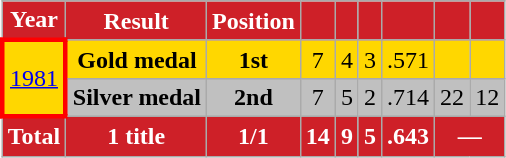<table class="wikitable" style="text-align:center">
<tr>
<th style="color:white; background:#CE2028;">Year</th>
<th style="color:white; background:#CE2028;">Result</th>
<th style="color:white; background:#CE2028;">Position</th>
<th style="color:white; background:#CE2028;"></th>
<th style="color:white; background:#CE2028;"></th>
<th style="color:white; background:#CE2028;"></th>
<th style="color:white; background:#CE2028;"></th>
<th style="color:white; background:#CE2028;"></th>
<th style="color:white; background:#CE2028;"></th>
</tr>
<tr style="background:gold;">
<td rowspan="2" style="border:3px solid red"> <a href='#'>1981</a></td>
<td><strong>Gold medal</strong></td>
<td><strong>1st</strong></td>
<td>7</td>
<td>4</td>
<td>3</td>
<td>.571</td>
<td></td>
<td></td>
</tr>
<tr style="background:silver;">
<td><strong>Silver medal</strong></td>
<td><strong>2nd</strong></td>
<td>7</td>
<td>5</td>
<td>2</td>
<td>.714</td>
<td>22</td>
<td>12</td>
</tr>
<tr>
<th style="color:white; background:#CE2028;">Total</th>
<th style="color:white; background:#CE2028;">1 title</th>
<th style="color:white; background:#CE2028;">1/1</th>
<th style="color:white; background:#CE2028;">14</th>
<th style="color:white; background:#CE2028;">9</th>
<th style="color:white; background:#CE2028;">5</th>
<th style="color:white; background:#CE2028;">.643</th>
<th colspan="2" style="color:white; background:#CE2028;">—</th>
</tr>
</table>
